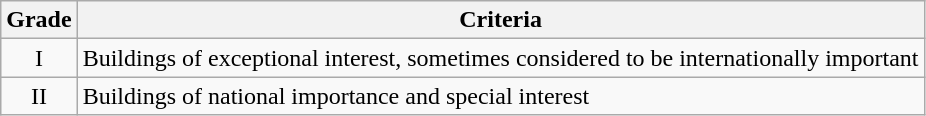<table class="wikitable">
<tr>
<th>Grade</th>
<th>Criteria</th>
</tr>
<tr>
<td align="center" >I</td>
<td>Buildings of exceptional interest, sometimes considered to be internationally important</td>
</tr>
<tr>
<td align="center" >II</td>
<td>Buildings of national importance and special interest</td>
</tr>
</table>
